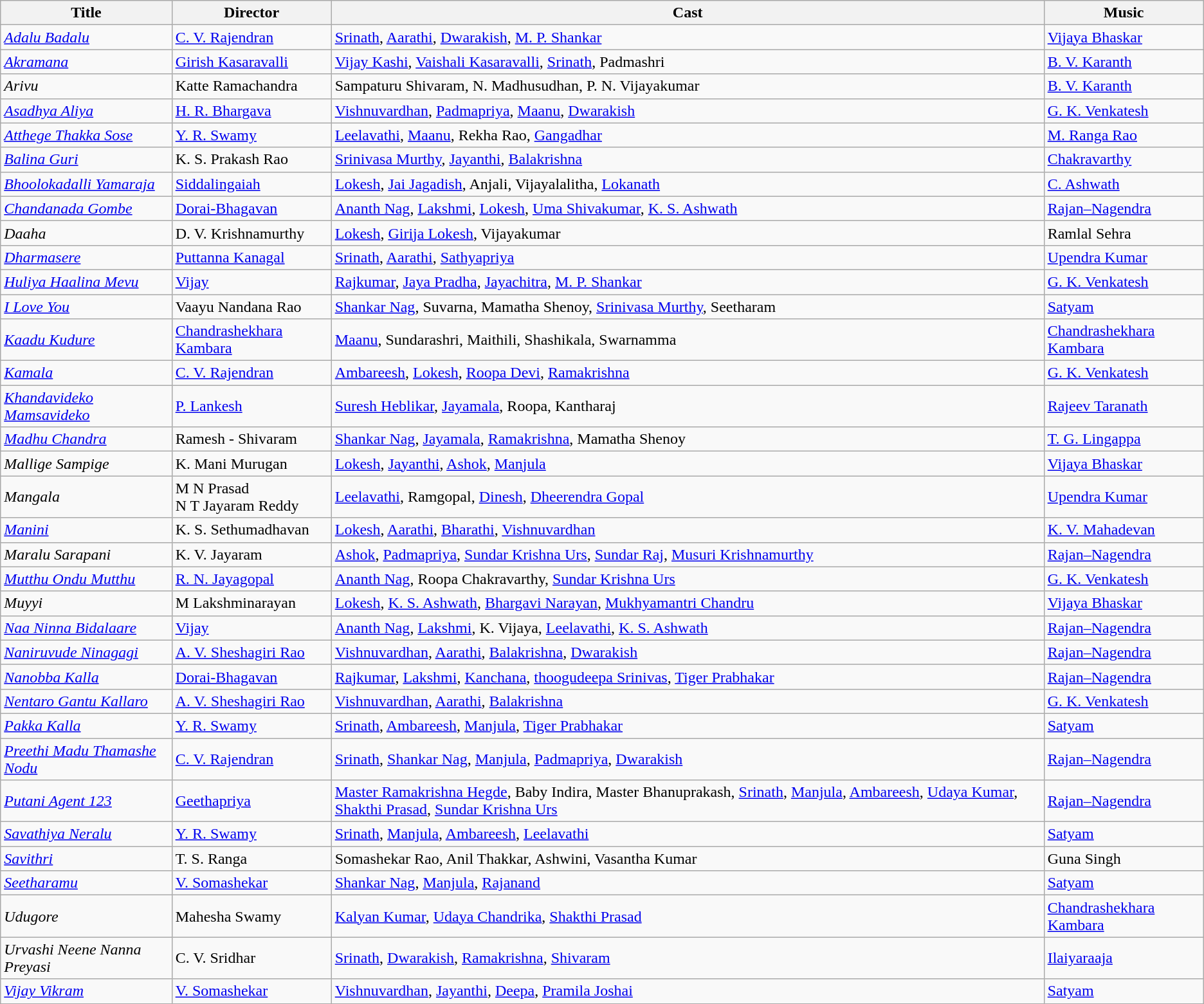<table class="wikitable">
<tr>
<th>Title</th>
<th>Director</th>
<th>Cast</th>
<th>Music</th>
</tr>
<tr>
<td><em><a href='#'>Adalu Badalu</a></em></td>
<td><a href='#'>C. V. Rajendran</a></td>
<td><a href='#'>Srinath</a>, <a href='#'>Aarathi</a>, <a href='#'>Dwarakish</a>, <a href='#'>M. P. Shankar</a></td>
<td><a href='#'>Vijaya Bhaskar</a></td>
</tr>
<tr>
<td><em><a href='#'>Akramana</a></em></td>
<td><a href='#'>Girish Kasaravalli</a></td>
<td><a href='#'>Vijay Kashi</a>, <a href='#'>Vaishali Kasaravalli</a>, <a href='#'>Srinath</a>, Padmashri</td>
<td><a href='#'>B. V. Karanth</a></td>
</tr>
<tr>
<td><em>Arivu</em></td>
<td>Katte Ramachandra</td>
<td>Sampaturu Shivaram, N. Madhusudhan, P. N. Vijayakumar</td>
<td><a href='#'>B. V. Karanth</a></td>
</tr>
<tr>
<td><em><a href='#'>Asadhya Aliya</a></em></td>
<td><a href='#'>H. R. Bhargava</a></td>
<td><a href='#'>Vishnuvardhan</a>, <a href='#'>Padmapriya</a>, <a href='#'>Maanu</a>, <a href='#'>Dwarakish</a></td>
<td><a href='#'>G. K. Venkatesh</a></td>
</tr>
<tr>
<td><em><a href='#'>Atthege Thakka Sose</a></em></td>
<td><a href='#'>Y. R. Swamy</a></td>
<td><a href='#'>Leelavathi</a>, <a href='#'>Maanu</a>, Rekha Rao, <a href='#'>Gangadhar</a></td>
<td><a href='#'>M. Ranga Rao</a></td>
</tr>
<tr>
<td><em><a href='#'>Balina Guri</a></em></td>
<td>K. S. Prakash Rao</td>
<td><a href='#'>Srinivasa Murthy</a>, <a href='#'>Jayanthi</a>, <a href='#'>Balakrishna</a></td>
<td><a href='#'>Chakravarthy</a></td>
</tr>
<tr>
<td><em><a href='#'>Bhoolokadalli Yamaraja</a></em></td>
<td><a href='#'>Siddalingaiah</a></td>
<td><a href='#'>Lokesh</a>, <a href='#'>Jai Jagadish</a>, Anjali, Vijayalalitha, <a href='#'>Lokanath</a></td>
<td><a href='#'>C. Ashwath</a></td>
</tr>
<tr>
<td><em><a href='#'>Chandanada Gombe</a></em></td>
<td><a href='#'>Dorai-Bhagavan</a></td>
<td><a href='#'>Ananth Nag</a>, <a href='#'>Lakshmi</a>, <a href='#'>Lokesh</a>, <a href='#'>Uma Shivakumar</a>, <a href='#'>K. S. Ashwath</a></td>
<td><a href='#'>Rajan–Nagendra</a></td>
</tr>
<tr>
<td><em>Daaha</em></td>
<td>D. V. Krishnamurthy</td>
<td><a href='#'>Lokesh</a>, <a href='#'>Girija Lokesh</a>, Vijayakumar</td>
<td>Ramlal Sehra</td>
</tr>
<tr>
<td><em><a href='#'>Dharmasere</a></em></td>
<td><a href='#'>Puttanna Kanagal</a></td>
<td><a href='#'>Srinath</a>, <a href='#'>Aarathi</a>, <a href='#'>Sathyapriya</a></td>
<td><a href='#'>Upendra Kumar</a></td>
</tr>
<tr>
<td><em><a href='#'>Huliya Haalina Mevu</a></em></td>
<td><a href='#'>Vijay</a></td>
<td><a href='#'>Rajkumar</a>, <a href='#'>Jaya Pradha</a>, <a href='#'>Jayachitra</a>, <a href='#'>M. P. Shankar</a></td>
<td><a href='#'>G. K. Venkatesh</a></td>
</tr>
<tr>
<td><em><a href='#'>I Love You</a></em></td>
<td>Vaayu Nandana Rao</td>
<td><a href='#'>Shankar Nag</a>, Suvarna, Mamatha Shenoy, <a href='#'>Srinivasa Murthy</a>, Seetharam</td>
<td><a href='#'>Satyam</a></td>
</tr>
<tr>
<td><em><a href='#'>Kaadu Kudure</a></em></td>
<td><a href='#'>Chandrashekhara Kambara</a></td>
<td><a href='#'>Maanu</a>, Sundarashri, Maithili, Shashikala, Swarnamma</td>
<td><a href='#'>Chandrashekhara Kambara</a></td>
</tr>
<tr>
<td><em><a href='#'>Kamala</a></em></td>
<td><a href='#'>C. V. Rajendran</a></td>
<td><a href='#'>Ambareesh</a>, <a href='#'>Lokesh</a>, <a href='#'>Roopa Devi</a>, <a href='#'>Ramakrishna</a></td>
<td><a href='#'>G. K. Venkatesh</a></td>
</tr>
<tr>
<td><em><a href='#'>Khandavideko Mamsavideko</a></em></td>
<td><a href='#'>P. Lankesh</a></td>
<td><a href='#'>Suresh Heblikar</a>, <a href='#'>Jayamala</a>, Roopa, Kantharaj</td>
<td><a href='#'>Rajeev Taranath</a></td>
</tr>
<tr>
<td><em><a href='#'>Madhu Chandra</a></em></td>
<td>Ramesh - Shivaram</td>
<td><a href='#'>Shankar Nag</a>, <a href='#'>Jayamala</a>, <a href='#'>Ramakrishna</a>, Mamatha Shenoy</td>
<td><a href='#'>T. G. Lingappa</a></td>
</tr>
<tr>
<td><em>Mallige Sampige</em></td>
<td>K. Mani Murugan</td>
<td><a href='#'>Lokesh</a>, <a href='#'>Jayanthi</a>, <a href='#'>Ashok</a>, <a href='#'>Manjula</a></td>
<td><a href='#'>Vijaya Bhaskar</a></td>
</tr>
<tr>
<td><em>Mangala</em></td>
<td>M N Prasad <br> N T Jayaram Reddy</td>
<td><a href='#'>Leelavathi</a>, Ramgopal, <a href='#'>Dinesh</a>, <a href='#'>Dheerendra Gopal</a></td>
<td><a href='#'>Upendra Kumar</a></td>
</tr>
<tr>
<td><em><a href='#'>Manini</a></em></td>
<td>K. S. Sethumadhavan</td>
<td><a href='#'>Lokesh</a>, <a href='#'>Aarathi</a>, <a href='#'>Bharathi</a>, <a href='#'>Vishnuvardhan</a></td>
<td><a href='#'>K. V. Mahadevan</a></td>
</tr>
<tr>
<td><em>Maralu Sarapani</em></td>
<td>K. V. Jayaram</td>
<td><a href='#'>Ashok</a>, <a href='#'>Padmapriya</a>, <a href='#'>Sundar Krishna Urs</a>, <a href='#'>Sundar Raj</a>, <a href='#'>Musuri Krishnamurthy</a></td>
<td><a href='#'>Rajan–Nagendra</a></td>
</tr>
<tr>
<td><em><a href='#'>Mutthu Ondu Mutthu</a></em></td>
<td><a href='#'>R. N. Jayagopal</a></td>
<td><a href='#'>Ananth Nag</a>, Roopa Chakravarthy, <a href='#'>Sundar Krishna Urs</a></td>
<td><a href='#'>G. K. Venkatesh</a></td>
</tr>
<tr>
<td><em>Muyyi</em></td>
<td>M Lakshminarayan</td>
<td><a href='#'>Lokesh</a>, <a href='#'>K. S. Ashwath</a>, <a href='#'>Bhargavi Narayan</a>, <a href='#'>Mukhyamantri Chandru</a></td>
<td><a href='#'>Vijaya Bhaskar</a></td>
</tr>
<tr>
<td><em><a href='#'>Naa Ninna Bidalaare</a></em></td>
<td><a href='#'>Vijay</a></td>
<td><a href='#'>Ananth Nag</a>, <a href='#'>Lakshmi</a>, K. Vijaya, <a href='#'>Leelavathi</a>, <a href='#'>K. S. Ashwath</a></td>
<td><a href='#'>Rajan–Nagendra</a></td>
</tr>
<tr>
<td><em><a href='#'>Naniruvude Ninagagi</a></em></td>
<td><a href='#'>A. V. Sheshagiri Rao</a></td>
<td><a href='#'>Vishnuvardhan</a>, <a href='#'>Aarathi</a>, <a href='#'>Balakrishna</a>, <a href='#'>Dwarakish</a></td>
<td><a href='#'>Rajan–Nagendra</a></td>
</tr>
<tr>
<td><em><a href='#'>Nanobba Kalla</a></em></td>
<td><a href='#'>Dorai-Bhagavan</a></td>
<td><a href='#'>Rajkumar</a>, <a href='#'>Lakshmi</a>, <a href='#'>Kanchana</a>, <a href='#'>thoogudeepa Srinivas</a>, <a href='#'>Tiger Prabhakar</a></td>
<td><a href='#'>Rajan–Nagendra</a></td>
</tr>
<tr>
<td><em><a href='#'>Nentaro Gantu Kallaro</a></em></td>
<td><a href='#'>A. V. Sheshagiri Rao</a></td>
<td><a href='#'>Vishnuvardhan</a>, <a href='#'>Aarathi</a>, <a href='#'>Balakrishna</a></td>
<td><a href='#'>G. K. Venkatesh</a></td>
</tr>
<tr>
<td><em><a href='#'>Pakka Kalla</a></em></td>
<td><a href='#'>Y. R. Swamy</a></td>
<td><a href='#'>Srinath</a>, <a href='#'>Ambareesh</a>, <a href='#'>Manjula</a>, <a href='#'>Tiger Prabhakar</a></td>
<td><a href='#'>Satyam</a></td>
</tr>
<tr>
<td><em><a href='#'>Preethi Madu Thamashe Nodu</a></em></td>
<td><a href='#'>C. V. Rajendran</a></td>
<td><a href='#'>Srinath</a>, <a href='#'>Shankar Nag</a>, <a href='#'>Manjula</a>, <a href='#'>Padmapriya</a>, <a href='#'>Dwarakish</a></td>
<td><a href='#'>Rajan–Nagendra</a></td>
</tr>
<tr>
<td><em><a href='#'>Putani Agent 123</a></em></td>
<td><a href='#'>Geethapriya</a></td>
<td><a href='#'>Master Ramakrishna Hegde</a>, Baby Indira, Master Bhanuprakash, <a href='#'>Srinath</a>, <a href='#'>Manjula</a>, <a href='#'>Ambareesh</a>, <a href='#'>Udaya Kumar</a>, <a href='#'>Shakthi Prasad</a>, <a href='#'>Sundar Krishna Urs</a></td>
<td><a href='#'>Rajan–Nagendra</a></td>
</tr>
<tr>
<td><em><a href='#'>Savathiya Neralu</a></em></td>
<td><a href='#'>Y. R. Swamy</a></td>
<td><a href='#'>Srinath</a>, <a href='#'>Manjula</a>, <a href='#'>Ambareesh</a>, <a href='#'>Leelavathi</a></td>
<td><a href='#'>Satyam</a></td>
</tr>
<tr>
<td><em><a href='#'>Savithri</a></em></td>
<td>T. S. Ranga</td>
<td>Somashekar Rao, Anil Thakkar, Ashwini, Vasantha Kumar</td>
<td>Guna Singh</td>
</tr>
<tr>
<td><em><a href='#'>Seetharamu</a></em></td>
<td><a href='#'>V. Somashekar</a></td>
<td><a href='#'>Shankar Nag</a>, <a href='#'>Manjula</a>, <a href='#'>Rajanand</a></td>
<td><a href='#'>Satyam</a></td>
</tr>
<tr>
<td><em>Udugore</em></td>
<td>Mahesha Swamy</td>
<td><a href='#'>Kalyan Kumar</a>, <a href='#'>Udaya Chandrika</a>, <a href='#'>Shakthi Prasad</a></td>
<td><a href='#'>Chandrashekhara Kambara</a></td>
</tr>
<tr>
<td><em>Urvashi Neene Nanna Preyasi</em></td>
<td>C. V. Sridhar</td>
<td><a href='#'>Srinath</a>, <a href='#'>Dwarakish</a>, <a href='#'>Ramakrishna</a>, <a href='#'>Shivaram</a></td>
<td><a href='#'>Ilaiyaraaja</a></td>
</tr>
<tr>
<td><em><a href='#'>Vijay Vikram</a></em></td>
<td><a href='#'>V. Somashekar</a></td>
<td><a href='#'>Vishnuvardhan</a>, <a href='#'>Jayanthi</a>, <a href='#'>Deepa</a>, <a href='#'>Pramila Joshai</a></td>
<td><a href='#'>Satyam</a></td>
</tr>
</table>
